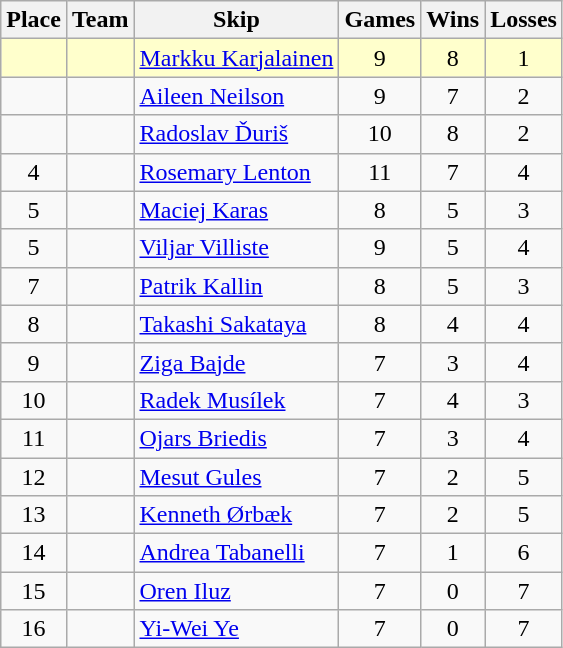<table class="wikitable" style="text-align:center;">
<tr>
<th scope="row">Place</th>
<th scope="row">Team</th>
<th scope="row">Skip</th>
<th scope="row">Games</th>
<th scope="row">Wins</th>
<th scope="row">Losses</th>
</tr>
<tr bgcolor=#ffffcc>
<td></td>
<td align=left></td>
<td align=left><a href='#'>Markku Karjalainen</a></td>
<td>9</td>
<td>8</td>
<td>1</td>
</tr>
<tr>
<td></td>
<td align=left></td>
<td align=left><a href='#'>Aileen Neilson</a></td>
<td>9</td>
<td>7</td>
<td>2</td>
</tr>
<tr>
<td></td>
<td align=left></td>
<td align=left><a href='#'>Radoslav Ďuriš</a></td>
<td>10</td>
<td>8</td>
<td>2</td>
</tr>
<tr>
<td>4</td>
<td align=left></td>
<td align=left><a href='#'>Rosemary Lenton</a></td>
<td>11</td>
<td>7</td>
<td>4</td>
</tr>
<tr>
<td>5</td>
<td align=left></td>
<td align=left><a href='#'>Maciej Karas</a></td>
<td>8</td>
<td>5</td>
<td>3</td>
</tr>
<tr>
<td>5</td>
<td align=left></td>
<td align=left><a href='#'>Viljar Villiste</a></td>
<td>9</td>
<td>5</td>
<td>4</td>
</tr>
<tr>
<td>7</td>
<td align=left></td>
<td align=left><a href='#'>Patrik Kallin</a></td>
<td>8</td>
<td>5</td>
<td>3</td>
</tr>
<tr>
<td>8</td>
<td align=left></td>
<td align=left><a href='#'>Takashi Sakataya</a></td>
<td>8</td>
<td>4</td>
<td>4</td>
</tr>
<tr>
<td>9</td>
<td align=left></td>
<td align=left><a href='#'>Ziga Bajde</a></td>
<td>7</td>
<td>3</td>
<td>4</td>
</tr>
<tr>
<td>10</td>
<td align=left></td>
<td align=left><a href='#'>Radek Musílek</a></td>
<td>7</td>
<td>4</td>
<td>3</td>
</tr>
<tr>
<td>11</td>
<td align=left></td>
<td align=left><a href='#'>Ojars Briedis</a></td>
<td>7</td>
<td>3</td>
<td>4</td>
</tr>
<tr>
<td>12</td>
<td align=left></td>
<td align=left><a href='#'>Mesut Gules</a></td>
<td>7</td>
<td>2</td>
<td>5</td>
</tr>
<tr>
<td>13</td>
<td align=left></td>
<td align=left><a href='#'>Kenneth Ørbæk</a></td>
<td>7</td>
<td>2</td>
<td>5</td>
</tr>
<tr>
<td>14</td>
<td align=left></td>
<td align=left><a href='#'>Andrea Tabanelli</a></td>
<td>7</td>
<td>1</td>
<td>6</td>
</tr>
<tr>
<td>15</td>
<td align=left></td>
<td align=left><a href='#'>Oren Iluz</a></td>
<td>7</td>
<td>0</td>
<td>7</td>
</tr>
<tr>
<td>16</td>
<td align=left></td>
<td align=left><a href='#'>Yi-Wei Ye</a></td>
<td>7</td>
<td>0</td>
<td>7</td>
</tr>
</table>
